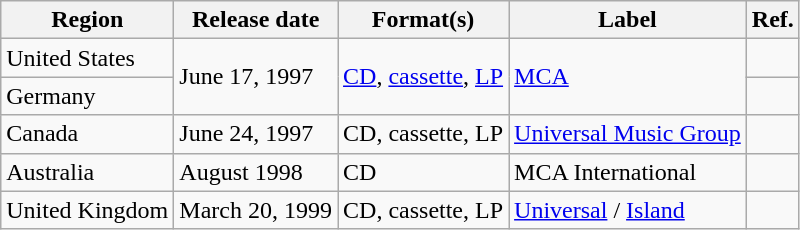<table class="wikitable">
<tr>
<th>Region</th>
<th>Release date</th>
<th>Format(s)</th>
<th>Label</th>
<th>Ref.</th>
</tr>
<tr>
<td>United States</td>
<td rowspan="2">June 17, 1997</td>
<td rowspan="2"><a href='#'>CD</a>, <a href='#'>cassette</a>, <a href='#'>LP</a></td>
<td rowspan="2"><a href='#'>MCA</a></td>
<td style="text-align:center;"></td>
</tr>
<tr>
<td>Germany</td>
<td style="text-align:center;"></td>
</tr>
<tr>
<td>Canada</td>
<td>June 24, 1997</td>
<td>CD, cassette, LP</td>
<td><a href='#'>Universal Music Group</a></td>
<td style="text-align:center;"></td>
</tr>
<tr>
<td>Australia</td>
<td>August 1998</td>
<td>CD</td>
<td>MCA International</td>
<td style="text-align:center;"></td>
</tr>
<tr>
<td>United Kingdom</td>
<td>March 20, 1999</td>
<td>CD, cassette, LP</td>
<td><a href='#'>Universal</a> / <a href='#'>Island</a></td>
<td style="text-align:center;"></td>
</tr>
</table>
